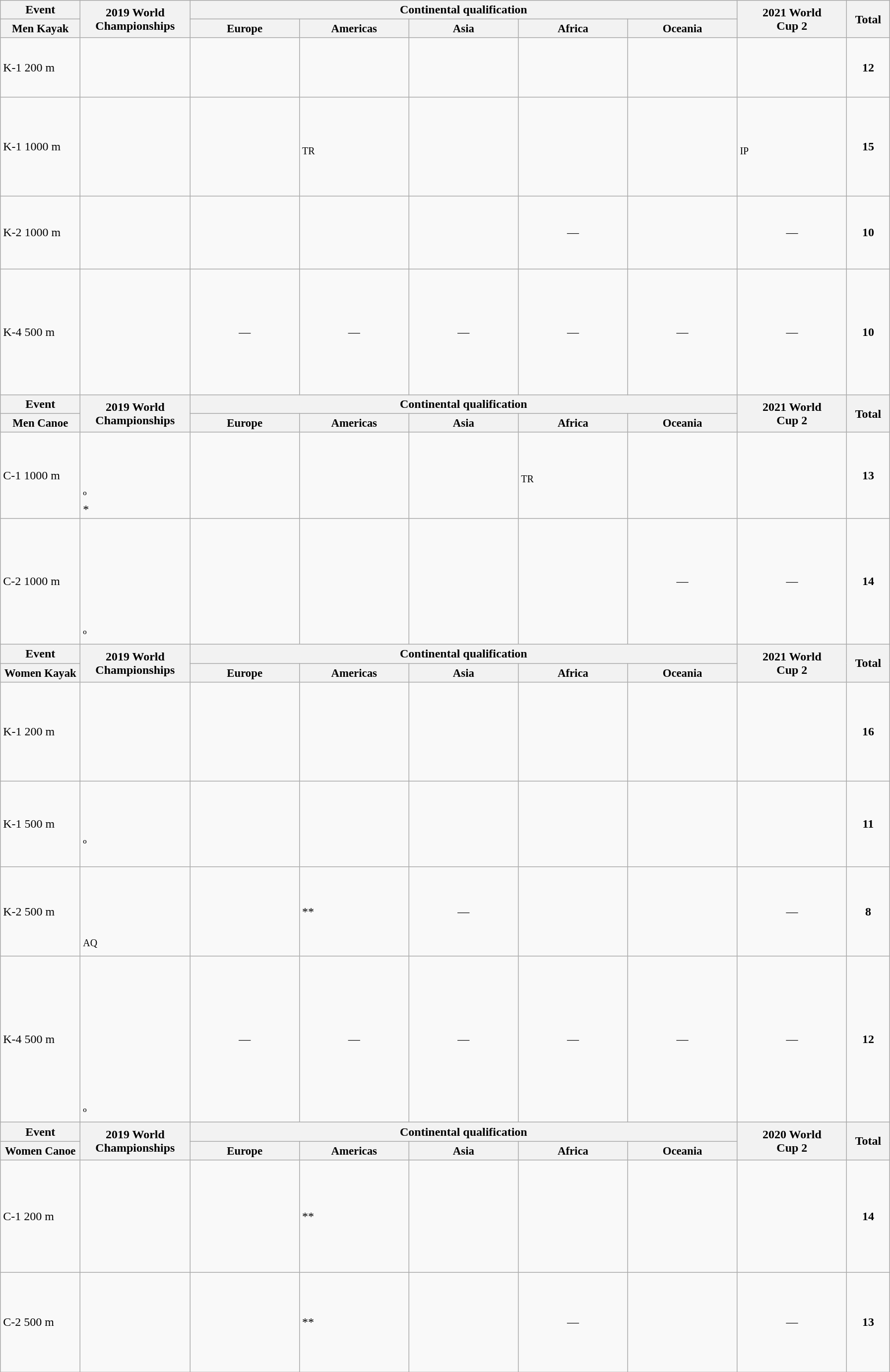<table class="wikitable" style="text-align:center">
<tr>
<th width=100>Event</th>
<th width=140 rowspan="2">2019 World<br>Championships</th>
<th colspan="5">Continental qualification</th>
<th ! width=140 rowspan="2">2021 World<br>Cup 2</th>
<th width=50 rowspan="2">Total</th>
</tr>
<tr style="font-size: 95%">
<th>Men Kayak</th>
<th width=140>Europe</th>
<th width=140>Americas</th>
<th width=140>Asia</th>
<th width=140>Africa</th>
<th width=140>Oceania</th>
</tr>
<tr>
<td align="left">K-1 200 m</td>
<td align="left"> <br>  <br>  <br>  <br> </td>
<td align="left"> <br> </td>
<td align="left"></td>
<td align="left"></td>
<td align="left"><s></s><br></td>
<td align="left"></td>
<td align="left"></td>
<td><strong>12</strong></td>
</tr>
<tr>
<td align="left">K-1 1000 m</td>
<td align="left"><em></em> <br>  <br>  <br>  <br> <br> <em></em> <br>  <br> </td>
<td align="left"> <br> </td>
<td align="left"> <br> <sup>TR</sup></td>
<td align="left"></td>
<td align="left"></td>
<td align="left"></td>
<td align="left"> <br> <sup>IP</sup></td>
<td><strong>15</strong></td>
</tr>
<tr>
<td align="left">K-2 1000 m</td>
<td align="left"> <br>  <br>  <br>  <br>  <br> </td>
<td align="left"></td>
<td align="left"></td>
<td align="left"></td>
<td align="center">—</td>
<td align="left"></td>
<td align="center">—</td>
<td><strong>10</strong></td>
</tr>
<tr>
<td align="left">K-4 500 m</td>
<td align="left"> <br>  <br>  <br>  <br>  <br>  <br>  <br>  <br> <br> </td>
<td align="center">—</td>
<td align="center">—</td>
<td align="center">—</td>
<td align="center">—</td>
<td align="center">—</td>
<td align="center">—</td>
<td><strong>10</strong></td>
</tr>
<tr>
<th width=100>Event</th>
<th width=140 rowspan="2">2019 World<br>Championships</th>
<th colspan="5">Continental qualification</th>
<th ! width=140 rowspan="2">2021 World<br>Cup 2</th>
<th width=50 rowspan="2">Total</th>
</tr>
<tr style="font-size: 95%">
<th>Men Canoe</th>
<th width=140>Europe</th>
<th width=140>Americas</th>
<th width=140>Asia</th>
<th width=140>Africa</th>
<th width=140>Oceania</th>
</tr>
<tr>
<td align="left">C-1 1000 m</td>
<td align="left"><em></em> <br>  <br>  <br>  <br> <em></em>º<br> *</td>
<td align="left"></td>
<td align="left"></td>
<td align="left"></td>
<td align="left"> <br> <sup>TR</sup></td>
<td align="left"><s></s><br></td>
<td align="left"></td>
<td><strong>13</strong></td>
</tr>
<tr>
<td align="left">C-2 1000 m</td>
<td align="left"> <br>  <br>  <br>  <br>  <br>  <br>  <br> <br> º</td>
<td align="left"> <br> </td>
<td align="left"></td>
<td align="left"></td>
<td align="left"></td>
<td align="center">—</td>
<td align="center">—</td>
<td><strong>14</strong></td>
</tr>
<tr>
<th width=100>Event</th>
<th width=140 rowspan="2">2019 World<br>Championships</th>
<th colspan="5">Continental qualification</th>
<th ! width=140 rowspan="2">2021 World<br>Cup 2</th>
<th width=50 rowspan="2">Total</th>
</tr>
<tr style="font-size: 95%">
<th>Women Kayak</th>
<th width=140>Europe</th>
<th width=140>Americas</th>
<th width=140>Asia</th>
<th width=140>Africa</th>
<th width=140>Oceania</th>
</tr>
<tr>
<td align="left">K-1 200 m</td>
<td align="left"><em></em> <br>  <br> <em></em> <br>  <br> <em></em> <br>  <br> <em></em> <br> </td>
<td align="left"> <br> </td>
<td align="left"></td>
<td align="left"></td>
<td align="left"></td>
<td align="left"></td>
<td align="left"></td>
<td><strong>16</strong></td>
</tr>
<tr>
<td align="left">K-1 500 m</td>
<td align="left"><em></em> <br> <em></em> <br>  <br>  <br> <em></em>º<br>  <br> </td>
<td align="left"> <br> </td>
<td align="left"></td>
<td align="left"></td>
<td align="left"></td>
<td align="left"></td>
<td align="left"></td>
<td><strong>11</strong></td>
</tr>
<tr>
<td align="left">K-2 500 m</td>
<td align="left"><em></em> <br> <em></em> <br>  <br>  <br> <em></em> <br> <sup>AQ</sup><br> </td>
<td align="left"></td>
<td align="left">**</td>
<td align="center">—</td>
<td align="left"><s></s><br></td>
<td align="left"></td>
<td align="center">—</td>
<td><strong>8</strong></td>
</tr>
<tr>
<td align="left">K-4 500 m</td>
<td align="left"> <br>  <br>  <br>  <br>  <br>  <br>  <br>  <br>  <br> <br> <br> º</td>
<td align="center">—</td>
<td align="center">—</td>
<td align="center">—</td>
<td align="center">—</td>
<td align="center">—</td>
<td align="center">—</td>
<td><strong>12</strong></td>
</tr>
<tr>
<th width=100>Event</th>
<th width=140 rowspan="2">2019 World<br>Championships</th>
<th colspan="5">Continental qualification</th>
<th ! width=140 rowspan="2">2020 World<br>Cup 2</th>
<th width=50 rowspan="2">Total</th>
</tr>
<tr style="font-size: 95%">
<th>Women Canoe</th>
<th width=140>Europe</th>
<th width=140>Americas</th>
<th width=140>Asia</th>
<th width=140>Africa</th>
<th width=140>Oceania</th>
</tr>
<tr>
<td align="left">C-1 200 m</td>
<td align="left"> <br><s> </s><br>  <br> <em></em> <br>  <br>  <br> <em></em><br>  <br> </td>
<td align="left"></td>
<td align="left">**</td>
<td align="left"></td>
<td align="left"></td>
<td align="left"><s></s><br></td>
<td align="left"></td>
<td><strong>14</strong></td>
</tr>
<tr>
<td align="left">C-2 500 m</td>
<td align="left"> <br>  <br>  <br>  <br>  <br>  <br>  <br> </td>
<td align="left"> <br> </td>
<td align="left">**</td>
<td align="left"></td>
<td align="center">—</td>
<td align="left"></td>
<td align="center">—</td>
<td><strong>13</strong></td>
</tr>
</table>
